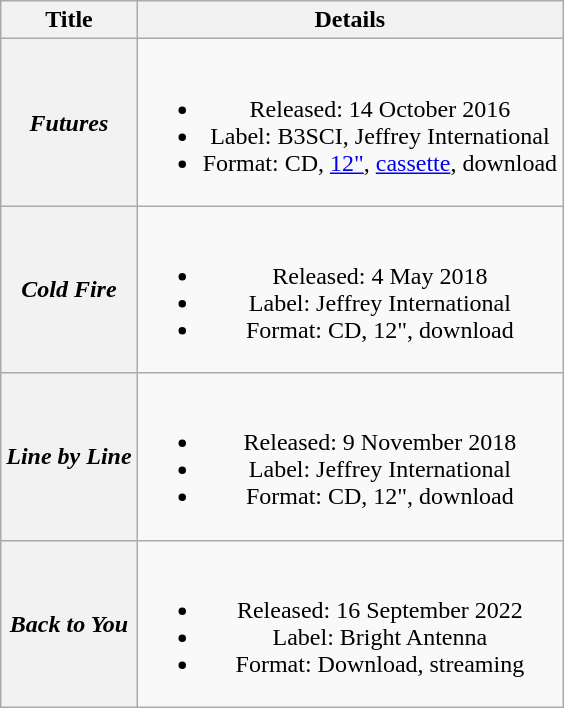<table class="wikitable plainrowheaders" style="text-align:center">
<tr>
<th>Title</th>
<th>Details</th>
</tr>
<tr>
<th scope="row"><em>Futures</em></th>
<td><br><ul><li>Released: 14 October 2016</li><li>Label: B3SCI, Jeffrey International</li><li>Format: CD, <a href='#'>12"</a>, <a href='#'>cassette</a>, download</li></ul></td>
</tr>
<tr>
<th scope="row"><em>Cold Fire</em></th>
<td><br><ul><li>Released: 4 May 2018</li><li>Label: Jeffrey International</li><li>Format: CD, 12", download</li></ul></td>
</tr>
<tr>
<th scope="row"><em>Line by Line</em></th>
<td><br><ul><li>Released: 9 November 2018</li><li>Label: Jeffrey International</li><li>Format: CD, 12", download</li></ul></td>
</tr>
<tr>
<th scope="row"><em>Back to You</em></th>
<td><br><ul><li>Released: 16 September 2022</li><li>Label: Bright Antenna</li><li>Format: Download, streaming</li></ul></td>
</tr>
</table>
